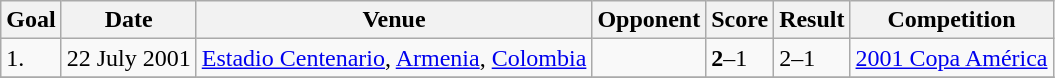<table class="wikitable">
<tr>
<th>Goal</th>
<th>Date</th>
<th>Venue</th>
<th>Opponent</th>
<th>Score</th>
<th>Result</th>
<th>Competition</th>
</tr>
<tr>
<td>1.</td>
<td>22 July 2001</td>
<td><a href='#'>Estadio Centenario</a>, <a href='#'>Armenia</a>, <a href='#'>Colombia</a></td>
<td></td>
<td><strong>2</strong>–1</td>
<td>2–1</td>
<td><a href='#'>2001 Copa América</a></td>
</tr>
<tr>
</tr>
</table>
